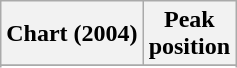<table class="wikitable sortable plainrowheaders" style="text-align:center">
<tr>
<th scope="col">Chart (2004)</th>
<th scope="col">Peak<br> position</th>
</tr>
<tr>
</tr>
<tr>
</tr>
</table>
